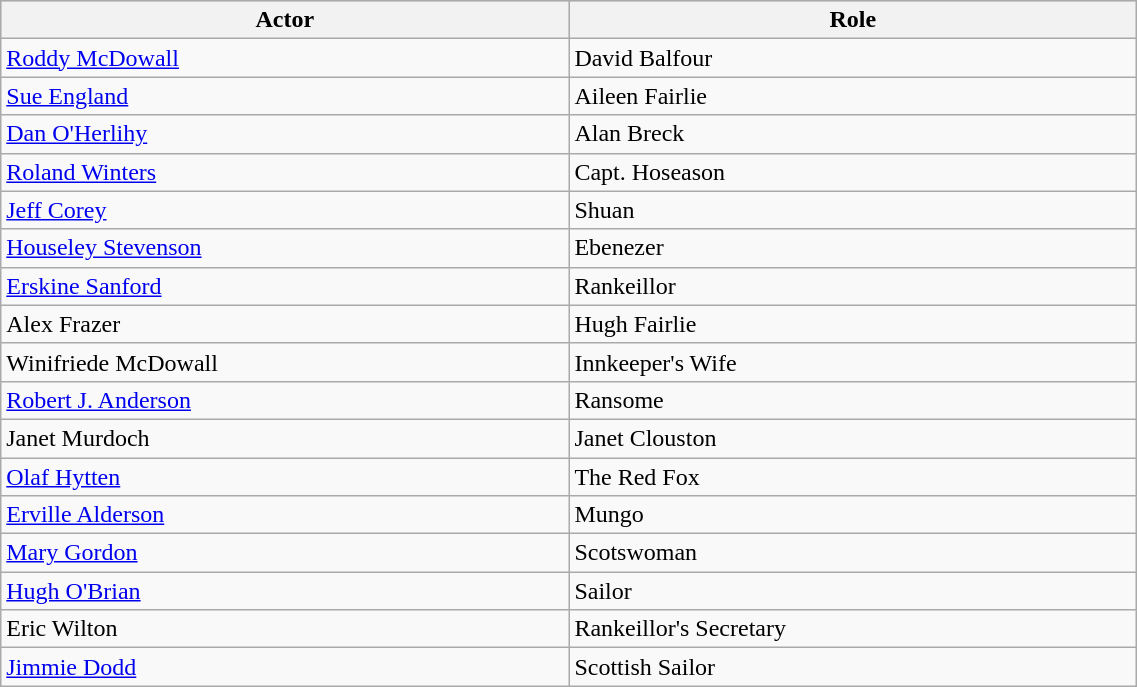<table class="wikitable" width="60%">
<tr bgcolor="#CCCCCC">
<th>Actor</th>
<th>Role</th>
</tr>
<tr>
<td><a href='#'>Roddy McDowall</a></td>
<td>David Balfour</td>
</tr>
<tr>
<td><a href='#'>Sue England</a></td>
<td>Aileen Fairlie</td>
</tr>
<tr>
<td><a href='#'>Dan O'Herlihy</a></td>
<td>Alan Breck</td>
</tr>
<tr>
<td><a href='#'>Roland Winters</a></td>
<td>Capt. Hoseason</td>
</tr>
<tr>
<td><a href='#'>Jeff Corey</a></td>
<td>Shuan</td>
</tr>
<tr>
<td><a href='#'>Houseley Stevenson</a></td>
<td>Ebenezer</td>
</tr>
<tr>
<td><a href='#'>Erskine Sanford</a></td>
<td>Rankeillor</td>
</tr>
<tr>
<td>Alex Frazer</td>
<td>Hugh Fairlie</td>
</tr>
<tr>
<td>Winifriede McDowall</td>
<td>Innkeeper's Wife</td>
</tr>
<tr>
<td><a href='#'>Robert J. Anderson</a></td>
<td>Ransome</td>
</tr>
<tr>
<td>Janet Murdoch</td>
<td>Janet Clouston</td>
</tr>
<tr>
<td><a href='#'>Olaf Hytten</a></td>
<td>The Red Fox</td>
</tr>
<tr>
<td><a href='#'>Erville Alderson</a></td>
<td>Mungo</td>
</tr>
<tr>
<td><a href='#'>Mary Gordon</a></td>
<td>Scotswoman</td>
</tr>
<tr>
<td><a href='#'>Hugh O'Brian</a></td>
<td>Sailor</td>
</tr>
<tr>
<td>Eric Wilton</td>
<td>Rankeillor's Secretary</td>
</tr>
<tr>
<td><a href='#'>Jimmie Dodd</a></td>
<td>Scottish Sailor</td>
</tr>
</table>
